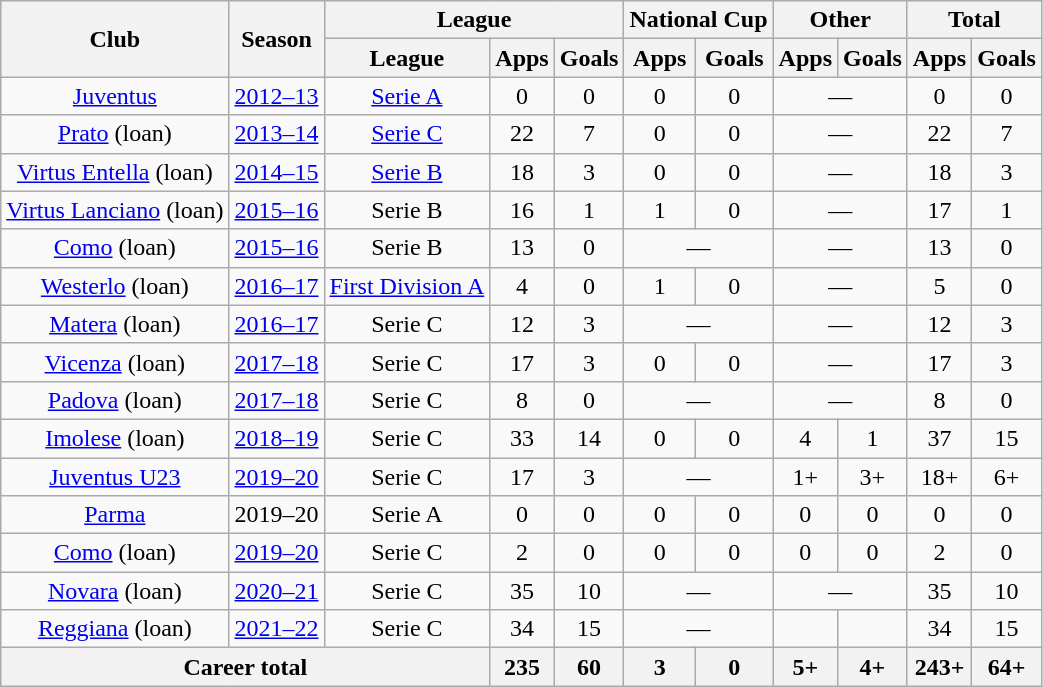<table class="wikitable" style="text-align: center;">
<tr>
<th rowspan="2">Club</th>
<th rowspan="2">Season</th>
<th colspan="3">League</th>
<th colspan="2">National Cup</th>
<th colspan="2">Other</th>
<th colspan="2">Total</th>
</tr>
<tr>
<th>League</th>
<th>Apps</th>
<th>Goals</th>
<th>Apps</th>
<th>Goals</th>
<th>Apps</th>
<th>Goals</th>
<th>Apps</th>
<th>Goals</th>
</tr>
<tr>
<td><a href='#'>Juventus</a></td>
<td><a href='#'>2012–13</a></td>
<td><a href='#'>Serie A</a></td>
<td>0</td>
<td>0</td>
<td>0</td>
<td>0</td>
<td colspan="2">—</td>
<td>0</td>
<td>0</td>
</tr>
<tr>
<td><a href='#'>Prato</a> (loan)</td>
<td><a href='#'>2013–14</a></td>
<td><a href='#'>Serie C</a></td>
<td>22</td>
<td>7</td>
<td>0</td>
<td>0</td>
<td colspan="2">—</td>
<td>22</td>
<td>7</td>
</tr>
<tr>
<td><a href='#'>Virtus Entella</a> (loan)</td>
<td><a href='#'>2014–15</a></td>
<td><a href='#'>Serie B</a></td>
<td>18</td>
<td>3</td>
<td>0</td>
<td>0</td>
<td colspan="2">—</td>
<td>18</td>
<td>3</td>
</tr>
<tr>
<td><a href='#'>Virtus Lanciano</a> (loan)</td>
<td><a href='#'>2015–16</a></td>
<td>Serie B</td>
<td>16</td>
<td>1</td>
<td>1</td>
<td>0</td>
<td colspan="2">—</td>
<td>17</td>
<td>1</td>
</tr>
<tr>
<td><a href='#'>Como</a> (loan)</td>
<td><a href='#'>2015–16</a></td>
<td>Serie B</td>
<td>13</td>
<td>0</td>
<td colspan="2">—</td>
<td colspan="2">—</td>
<td>13</td>
<td>0</td>
</tr>
<tr>
<td><a href='#'>Westerlo</a> (loan)</td>
<td><a href='#'>2016–17</a></td>
<td><a href='#'>First Division A</a></td>
<td>4</td>
<td>0</td>
<td>1</td>
<td>0</td>
<td colspan="2">—</td>
<td>5</td>
<td>0</td>
</tr>
<tr>
<td><a href='#'>Matera</a> (loan)</td>
<td><a href='#'>2016–17</a></td>
<td>Serie C</td>
<td>12</td>
<td>3</td>
<td colspan="2">—</td>
<td colspan="2">—</td>
<td>12</td>
<td>3</td>
</tr>
<tr>
<td><a href='#'>Vicenza</a> (loan)</td>
<td><a href='#'>2017–18</a></td>
<td>Serie C</td>
<td>17</td>
<td>3</td>
<td>0</td>
<td>0</td>
<td colspan="2">—</td>
<td>17</td>
<td>3</td>
</tr>
<tr>
<td><a href='#'>Padova</a> (loan)</td>
<td><a href='#'>2017–18</a></td>
<td>Serie C</td>
<td>8</td>
<td>0</td>
<td colspan="2">—</td>
<td colspan="2">—</td>
<td>8</td>
<td>0</td>
</tr>
<tr>
<td><a href='#'>Imolese</a> (loan)</td>
<td><a href='#'>2018–19</a></td>
<td>Serie C</td>
<td>33</td>
<td>14</td>
<td>0</td>
<td>0</td>
<td>4</td>
<td 1>1</td>
<td>37</td>
<td>15</td>
</tr>
<tr>
<td><a href='#'>Juventus U23</a></td>
<td><a href='#'>2019–20</a></td>
<td>Serie C</td>
<td>17</td>
<td>3</td>
<td colspan="2">—</td>
<td>1+</td>
<td>3+</td>
<td>18+</td>
<td>6+</td>
</tr>
<tr>
<td><a href='#'>Parma</a></td>
<td>2019–20</td>
<td>Serie A</td>
<td>0</td>
<td>0</td>
<td>0</td>
<td>0</td>
<td>0</td>
<td>0</td>
<td>0</td>
<td>0</td>
</tr>
<tr>
<td><a href='#'>Como</a> (loan)</td>
<td><a href='#'>2019–20</a></td>
<td>Serie C</td>
<td>2</td>
<td>0</td>
<td>0</td>
<td>0</td>
<td>0</td>
<td>0</td>
<td>2</td>
<td>0</td>
</tr>
<tr>
<td><a href='#'>Novara</a> (loan)</td>
<td><a href='#'>2020–21</a></td>
<td>Serie C</td>
<td>35</td>
<td>10</td>
<td colspan="2">—</td>
<td colspan="2">—</td>
<td>35</td>
<td>10</td>
</tr>
<tr>
<td><a href='#'>Reggiana</a> (loan)</td>
<td><a href='#'>2021–22</a></td>
<td>Serie C</td>
<td>34</td>
<td>15</td>
<td colspan="2">—</td>
<td></td>
<td></td>
<td>34</td>
<td>15</td>
</tr>
<tr>
<th colspan="3">Career total</th>
<th>235</th>
<th>60</th>
<th>3</th>
<th>0</th>
<th>5+</th>
<th>4+</th>
<th>243+</th>
<th>64+</th>
</tr>
</table>
